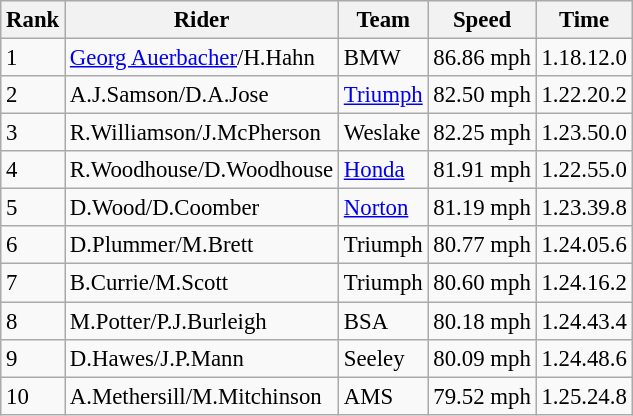<table class="wikitable" style="font-size: 95%;">
<tr style="background:#efefef;">
<th>Rank</th>
<th>Rider</th>
<th>Team</th>
<th>Speed</th>
<th>Time</th>
</tr>
<tr>
<td>1</td>
<td> <a href='#'>Georg Auerbacher</a>/H.Hahn</td>
<td>BMW</td>
<td>86.86 mph</td>
<td>1.18.12.0</td>
</tr>
<tr>
<td>2</td>
<td> A.J.Samson/D.A.Jose</td>
<td><a href='#'>Triumph</a></td>
<td>82.50 mph</td>
<td>1.22.20.2</td>
</tr>
<tr>
<td>3</td>
<td> R.Williamson/J.McPherson</td>
<td>Weslake</td>
<td>82.25 mph</td>
<td>1.23.50.0</td>
</tr>
<tr>
<td>4</td>
<td> R.Woodhouse/D.Woodhouse</td>
<td><a href='#'>Honda</a></td>
<td>81.91 mph</td>
<td>1.22.55.0</td>
</tr>
<tr>
<td>5</td>
<td> D.Wood/D.Coomber</td>
<td><a href='#'>Norton</a></td>
<td>81.19 mph</td>
<td>1.23.39.8</td>
</tr>
<tr>
<td>6</td>
<td> D.Plummer/M.Brett</td>
<td>Triumph</td>
<td>80.77 mph</td>
<td>1.24.05.6</td>
</tr>
<tr>
<td>7</td>
<td> B.Currie/M.Scott</td>
<td>Triumph</td>
<td>80.60 mph</td>
<td>1.24.16.2</td>
</tr>
<tr>
<td>8</td>
<td> M.Potter/P.J.Burleigh</td>
<td>BSA</td>
<td>80.18 mph</td>
<td>1.24.43.4</td>
</tr>
<tr>
<td>9</td>
<td> D.Hawes/J.P.Mann</td>
<td>Seeley</td>
<td>80.09 mph</td>
<td>1.24.48.6</td>
</tr>
<tr>
<td>10</td>
<td> A.Methersill/M.Mitchinson</td>
<td>AMS</td>
<td>79.52 mph</td>
<td>1.25.24.8</td>
</tr>
</table>
